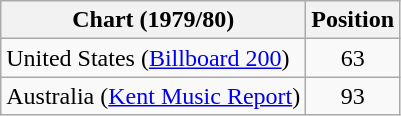<table class="wikitable">
<tr>
<th>Chart (1979/80)</th>
<th>Position</th>
</tr>
<tr>
<td>United States (<a href='#'>Billboard 200</a>)</td>
<td align="center">63</td>
</tr>
<tr>
<td>Australia (<a href='#'>Kent Music Report</a>)</td>
<td align="center">93</td>
</tr>
</table>
